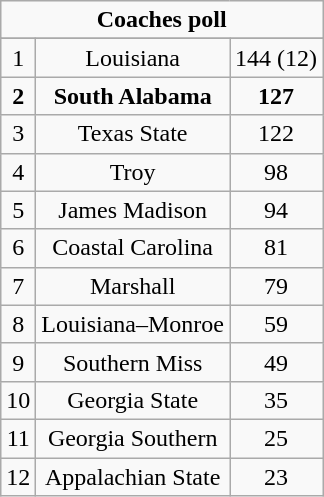<table class="wikitable">
<tr align="center">
<td align="center" Colspan="3"><strong>Coaches poll</strong></td>
</tr>
<tr align="center">
</tr>
<tr align="center">
<td>1</td>
<td>Louisiana</td>
<td>144 (12)</td>
</tr>
<tr align="center">
<td><strong>2</strong></td>
<td><strong>South Alabama</strong></td>
<td><strong>127</strong></td>
</tr>
<tr align="center">
<td>3</td>
<td>Texas State</td>
<td>122</td>
</tr>
<tr align="center">
<td>4</td>
<td>Troy</td>
<td>98</td>
</tr>
<tr align="center">
<td>5</td>
<td>James Madison</td>
<td>94</td>
</tr>
<tr align="center">
<td>6</td>
<td>Coastal Carolina</td>
<td>81</td>
</tr>
<tr align="center">
<td>7</td>
<td>Marshall</td>
<td>79</td>
</tr>
<tr align="center">
<td>8</td>
<td>Louisiana–Monroe</td>
<td>59</td>
</tr>
<tr align="center">
<td>9</td>
<td>Southern Miss</td>
<td>49</td>
</tr>
<tr align="center">
<td>10</td>
<td>Georgia State</td>
<td>35</td>
</tr>
<tr align="center">
<td>11</td>
<td>Georgia Southern</td>
<td>25</td>
</tr>
<tr align="center">
<td>12</td>
<td>Appalachian State</td>
<td>23</td>
</tr>
</table>
